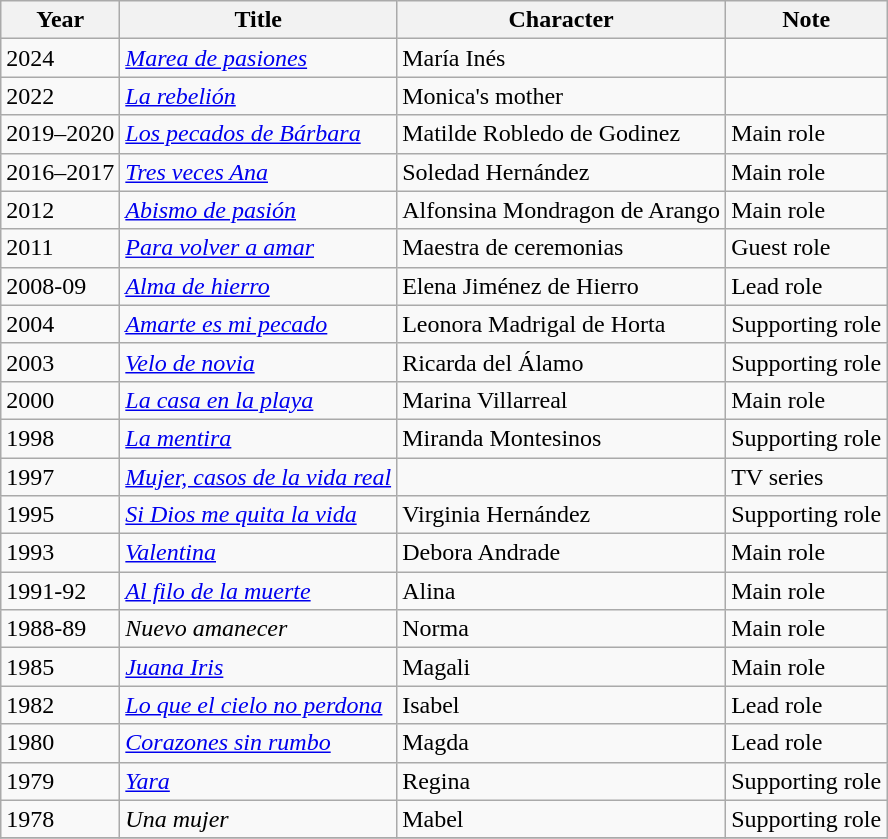<table class="wikitable">
<tr>
<th>Year</th>
<th>Title</th>
<th>Character</th>
<th>Note</th>
</tr>
<tr>
<td>2024</td>
<td><em><a href='#'>Marea de pasiones</a></em></td>
<td>María Inés</td>
<td></td>
</tr>
<tr>
<td>2022</td>
<td><em><a href='#'>La rebelión</a></em></td>
<td>Monica's mother</td>
<td></td>
</tr>
<tr>
<td>2019–2020</td>
<td><em><a href='#'>Los pecados de Bárbara</a></em></td>
<td>Matilde Robledo de Godinez</td>
<td>Main role</td>
</tr>
<tr>
<td>2016–2017</td>
<td><em><a href='#'>Tres veces Ana</a></em></td>
<td>Soledad Hernández</td>
<td>Main role</td>
</tr>
<tr>
<td>2012</td>
<td><em><a href='#'>Abismo de pasión</a></em></td>
<td>Alfonsina Mondragon de Arango</td>
<td>Main role</td>
</tr>
<tr>
<td>2011</td>
<td><em><a href='#'>Para volver a amar</a></em></td>
<td>Maestra de ceremonias</td>
<td>Guest role</td>
</tr>
<tr>
<td>2008-09</td>
<td><em><a href='#'>Alma de hierro</a></em></td>
<td>Elena Jiménez de Hierro</td>
<td>Lead role</td>
</tr>
<tr>
<td>2004</td>
<td><em><a href='#'>Amarte es mi pecado</a></em></td>
<td>Leonora Madrigal de Horta</td>
<td>Supporting role</td>
</tr>
<tr>
<td>2003</td>
<td><em><a href='#'>Velo de novia</a></em></td>
<td>Ricarda del Álamo</td>
<td>Supporting role</td>
</tr>
<tr>
<td>2000</td>
<td><em><a href='#'>La casa en la playa</a></em></td>
<td>Marina Villarreal</td>
<td>Main role</td>
</tr>
<tr>
<td>1998</td>
<td><em><a href='#'>La mentira</a></em></td>
<td>Miranda Montesinos</td>
<td>Supporting role</td>
</tr>
<tr>
<td>1997</td>
<td><em><a href='#'>Mujer, casos de la vida real</a></em></td>
<td></td>
<td>TV series</td>
</tr>
<tr>
<td>1995</td>
<td><em><a href='#'>Si Dios me quita la vida</a></em></td>
<td>Virginia  Hernández</td>
<td>Supporting role</td>
</tr>
<tr>
<td>1993</td>
<td><em><a href='#'>Valentina</a></em></td>
<td>Debora Andrade</td>
<td>Main role</td>
</tr>
<tr>
<td>1991-92</td>
<td><em><a href='#'>Al filo de la muerte</a></em></td>
<td>Alina</td>
<td>Main role</td>
</tr>
<tr>
<td>1988-89</td>
<td><em>Nuevo amanecer</em></td>
<td>Norma</td>
<td>Main role</td>
</tr>
<tr>
<td>1985</td>
<td><em><a href='#'>Juana Iris</a></em></td>
<td>Magali</td>
<td>Main role</td>
</tr>
<tr>
<td>1982</td>
<td><em><a href='#'>Lo que el cielo no perdona</a></em></td>
<td>Isabel</td>
<td>Lead role</td>
</tr>
<tr>
<td>1980</td>
<td><em><a href='#'>Corazones sin rumbo</a></em></td>
<td>Magda</td>
<td>Lead role</td>
</tr>
<tr>
<td>1979</td>
<td><em><a href='#'>Yara</a></em></td>
<td>Regina</td>
<td>Supporting role</td>
</tr>
<tr>
<td>1978</td>
<td><em>Una mujer</em></td>
<td>Mabel</td>
<td>Supporting role</td>
</tr>
<tr>
</tr>
</table>
